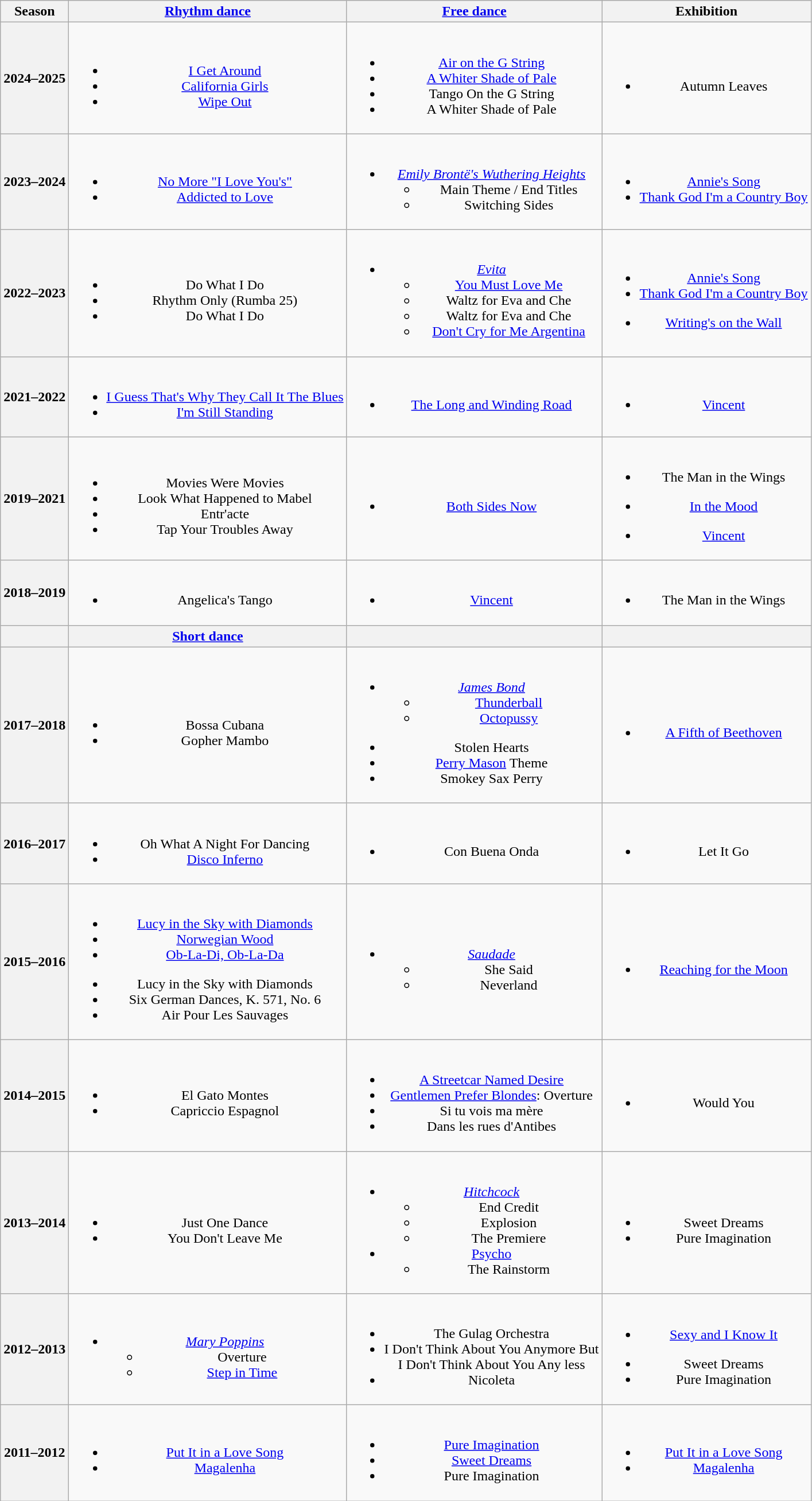<table class="wikitable" style="text-align:center">
<tr>
<th>Season</th>
<th><a href='#'>Rhythm dance</a></th>
<th><a href='#'>Free dance</a></th>
<th>Exhibition</th>
</tr>
<tr>
<th>2024–2025 <br> </th>
<td><br><ul><li><a href='#'>I Get Around</a></li><li><a href='#'>California Girls</a> <br> </li><li><a href='#'>Wipe Out</a> <br> </li></ul></td>
<td><br><ul><li><a href='#'>Air on the G String</a> <br> </li><li><a href='#'>A Whiter Shade of Pale</a> <br> </li><li>Tango On the G String <br> </li><li>A Whiter Shade of Pale <br> </li></ul></td>
<td><br><ul><li>Autumn Leaves <br> </li></ul></td>
</tr>
<tr>
<th>2023–2024 <br></th>
<td><br><ul><li><a href='#'>No More "I Love You's"</a> <br> </li><li><a href='#'>Addicted to Love</a> <br> </li></ul></td>
<td><br><ul><li><em><a href='#'>Emily Brontë's Wuthering Heights</a></em><ul><li>Main Theme / End Titles</li><li>Switching Sides <br> </li></ul></li></ul></td>
<td><br><ul><li><a href='#'>Annie's Song</a></li><li><a href='#'>Thank God I'm a Country Boy</a> <br></li></ul></td>
</tr>
<tr>
<th>2022–2023 <br></th>
<td><br><ul><li> Do What I Do <br> </li><li> Rhythm Only (Rumba 25) <br> </li><li> Do What I Do <br> </li></ul></td>
<td><br><ul><li><em><a href='#'>Evita</a></em> <br> <ul><li><a href='#'>You Must Love Me</a> <br> </li><li>Waltz for Eva and Che <br> </li><li>Waltz for Eva and Che <br> </li><li><a href='#'>Don't Cry for Me Argentina</a> <br>  </li></ul></li></ul></td>
<td><br><ul><li><a href='#'>Annie's Song</a></li><li><a href='#'>Thank God I'm a Country Boy</a> <br></li></ul><ul><li><a href='#'>Writing's on the Wall</a> <br></li></ul></td>
</tr>
<tr>
<th>2021–2022 <br></th>
<td><br><ul><li> <a href='#'>I Guess That's Why They Call It The Blues</a></li><li> <a href='#'>I'm Still Standing</a> <br> </li></ul></td>
<td><br><ul><li><a href='#'>The Long and Winding Road</a> <br></li></ul></td>
<td><br><ul><li><a href='#'>Vincent</a> <br> </li></ul></td>
</tr>
<tr>
<th>2019–2021 <br></th>
<td><br><ul><li> Movies Were Movies <br></li><li> Look What Happened to Mabel <br> </li><li> Entr'acte</li><li> Tap Your Troubles Away <br> </li></ul></td>
<td><br><ul><li><a href='#'>Both Sides Now</a> <br></li></ul></td>
<td><br><ul><li>The Man in the Wings <br></li></ul><ul><li><a href='#'>In the Mood</a> <br></li></ul><ul><li><a href='#'>Vincent</a> <br> </li></ul></td>
</tr>
<tr>
<th>2018–2019 <br></th>
<td><br><ul><li> Angelica's Tango <br></li></ul></td>
<td><br><ul><li><a href='#'>Vincent</a> <br></li></ul></td>
<td><br><ul><li>The Man in the Wings <br></li></ul></td>
</tr>
<tr>
<th></th>
<th><a href='#'>Short dance</a></th>
<th></th>
<th></th>
</tr>
<tr>
<th>2017–2018 <br></th>
<td><br><ul><li> Bossa Cubana <br></li><li> Gopher Mambo <br></li></ul></td>
<td><br><ul><li><em><a href='#'>James Bond</a></em><ul><li><a href='#'>Thunderball</a></li><li><a href='#'>Octopussy</a> <br></li></ul></li></ul><ul><li>Stolen Hearts</li><li><a href='#'>Perry Mason</a> Theme <br></li><li>Smokey Sax Perry <br></li></ul></td>
<td><br><ul><li><a href='#'>A Fifth of Beethoven</a> <br></li></ul></td>
</tr>
<tr>
<th>2016–2017 <br></th>
<td><br><ul><li> Oh What A Night For Dancing <br></li><li> <a href='#'>Disco Inferno</a> <br></li></ul></td>
<td><br><ul><li>Con Buena Onda <br></li></ul></td>
<td><br><ul><li>Let It Go <br></li></ul></td>
</tr>
<tr>
<th>2015–2016 <br></th>
<td><br><ul><li> <a href='#'>Lucy in the Sky with Diamonds</a> <br></li><li> <a href='#'>Norwegian Wood</a> <br></li><li> <a href='#'>Ob-La-Di, Ob-La-Da</a> <br></li></ul><ul><li> Lucy in the Sky with Diamonds <br></li><li> Six German Dances, K. 571, No. 6 <br></li><li> Air Pour Les Sauvages <br></li></ul></td>
<td><br><ul><li><em><a href='#'>Saudade</a></em><ul><li>She Said <br></li><li>Neverland <br></li></ul></li></ul></td>
<td><br><ul><li><a href='#'>Reaching for the Moon</a> <br></li></ul></td>
</tr>
<tr>
<th>2014–2015 <br> </th>
<td><br><ul><li> El Gato Montes</li><li> Capriccio Espagnol <br></li></ul></td>
<td><br><ul><li><a href='#'>A Streetcar Named Desire</a></li><li><a href='#'>Gentlemen Prefer Blondes</a>: Overture</li><li>Si tu vois ma mère <br></li><li>Dans les rues d'Antibes <br></li></ul></td>
<td><br><ul><li>Would You <br></li></ul></td>
</tr>
<tr>
<th>2013–2014 <br> </th>
<td><br><ul><li> Just One Dance <br></li><li> You Don't Leave Me <br></li></ul></td>
<td><br><ul><li><em><a href='#'>Hitchcock</a></em><ul><li>End Credit</li><li>Explosion</li><li>The Premiere <br></li></ul></li><li><a href='#'>Psycho</a><ul><li>The Rainstorm <br></li></ul></li></ul></td>
<td><br><ul><li>Sweet Dreams</li><li>Pure Imagination</li></ul></td>
</tr>
<tr>
<th>2012–2013 <br> </th>
<td><br><ul><li><em><a href='#'>Mary Poppins</a></em><ul><li>Overture</li><li><a href='#'>Step in Time</a> <br></li></ul></li></ul></td>
<td><br><ul><li>The Gulag Orchestra <br></li><li>I Don't Think About You Anymore But <br> I Don't Think About You Any less <br></li><li>Nicoleta <br></li></ul></td>
<td><br><ul><li><a href='#'>Sexy and I Know It</a> <br></li></ul><ul><li>Sweet Dreams</li><li>Pure Imagination</li></ul></td>
</tr>
<tr>
<th>2011–2012</th>
<td><br><ul><li><a href='#'>Put It in a Love Song</a> <br></li><li><a href='#'>Magalenha</a> <br></li></ul></td>
<td><br><ul><li><a href='#'>Pure Imagination</a> <br></li><li><a href='#'>Sweet Dreams</a> <br></li><li>Pure Imagination <br></li></ul></td>
<td><br><ul><li><a href='#'>Put It in a Love Song</a> <br></li><li><a href='#'>Magalenha</a> <br></li></ul></td>
</tr>
</table>
